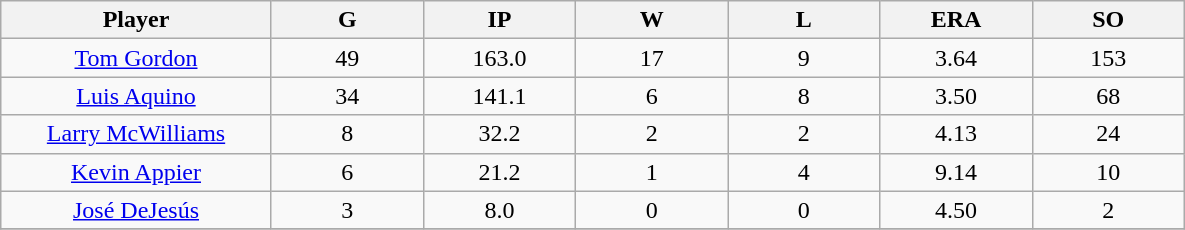<table class="wikitable sortable">
<tr>
<th bgcolor="#DDDDFF" width="16%">Player</th>
<th bgcolor="#DDDDFF" width="9%">G</th>
<th bgcolor="#DDDDFF" width="9%">IP</th>
<th bgcolor="#DDDDFF" width="9%">W</th>
<th bgcolor="#DDDDFF" width="9%">L</th>
<th bgcolor="#DDDDFF" width="9%">ERA</th>
<th bgcolor="#DDDDFF" width="9%">SO</th>
</tr>
<tr align="center">
<td><a href='#'>Tom Gordon</a></td>
<td>49</td>
<td>163.0</td>
<td>17</td>
<td>9</td>
<td>3.64</td>
<td>153</td>
</tr>
<tr align="center">
<td><a href='#'>Luis Aquino</a></td>
<td>34</td>
<td>141.1</td>
<td>6</td>
<td>8</td>
<td>3.50</td>
<td>68</td>
</tr>
<tr align="center">
<td><a href='#'>Larry McWilliams</a></td>
<td>8</td>
<td>32.2</td>
<td>2</td>
<td>2</td>
<td>4.13</td>
<td>24</td>
</tr>
<tr align="center">
<td><a href='#'>Kevin Appier</a></td>
<td>6</td>
<td>21.2</td>
<td>1</td>
<td>4</td>
<td>9.14</td>
<td>10</td>
</tr>
<tr align="center">
<td><a href='#'>José DeJesús</a></td>
<td>3</td>
<td>8.0</td>
<td>0</td>
<td>0</td>
<td>4.50</td>
<td>2</td>
</tr>
<tr align="center">
</tr>
</table>
